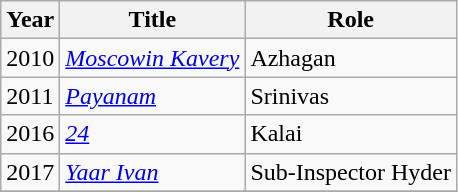<table class="wikitable sortable">
<tr>
<th>Year</th>
<th>Title</th>
<th>Role</th>
</tr>
<tr>
<td>2010</td>
<td><em><a href='#'>Moscowin Kavery</a></em></td>
<td>Azhagan</td>
</tr>
<tr>
<td>2011</td>
<td><em><a href='#'>Payanam</a></em></td>
<td>Srinivas</td>
</tr>
<tr>
<td>2016</td>
<td><em><a href='#'>24</a></em></td>
<td>Kalai</td>
</tr>
<tr>
<td>2017</td>
<td><em><a href='#'>Yaar Ivan</a></em></td>
<td>Sub-Inspector Hyder</td>
</tr>
<tr>
</tr>
</table>
